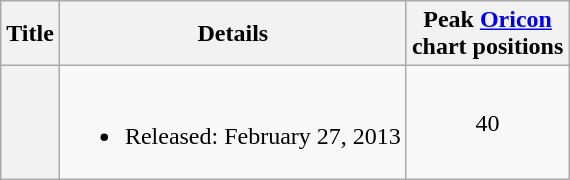<table class="wikitable plainrowheaders" border="1">
<tr>
<th scope="col">Title</th>
<th scope="col">Details</th>
<th colspan="1">Peak <a href='#'>Oricon</a><br> chart positions</th>
</tr>
<tr>
<th scope="row"></th>
<td><br><ul><li>Released: February 27, 2013</li></ul></td>
<td align="center">40</td>
</tr>
</table>
